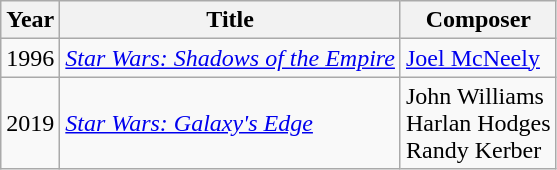<table class="wikitable">
<tr>
<th>Year</th>
<th>Title</th>
<th>Composer</th>
</tr>
<tr>
<td>1996</td>
<td><em><a href='#'>Star Wars: Shadows of the Empire</a></em></td>
<td><a href='#'>Joel McNeely</a></td>
</tr>
<tr>
<td>2019</td>
<td><em><a href='#'>Star Wars: Galaxy's Edge</a></em></td>
<td>John Williams<br>Harlan Hodges<br>Randy Kerber</td>
</tr>
</table>
